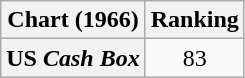<table class="wikitable plainrowheaders sortable">
<tr>
<th scope="col">Chart (1966)</th>
<th scope="col">Ranking</th>
</tr>
<tr>
<th scope="row">US <em>Cash Box</em></th>
<td align="center">83</td>
</tr>
</table>
